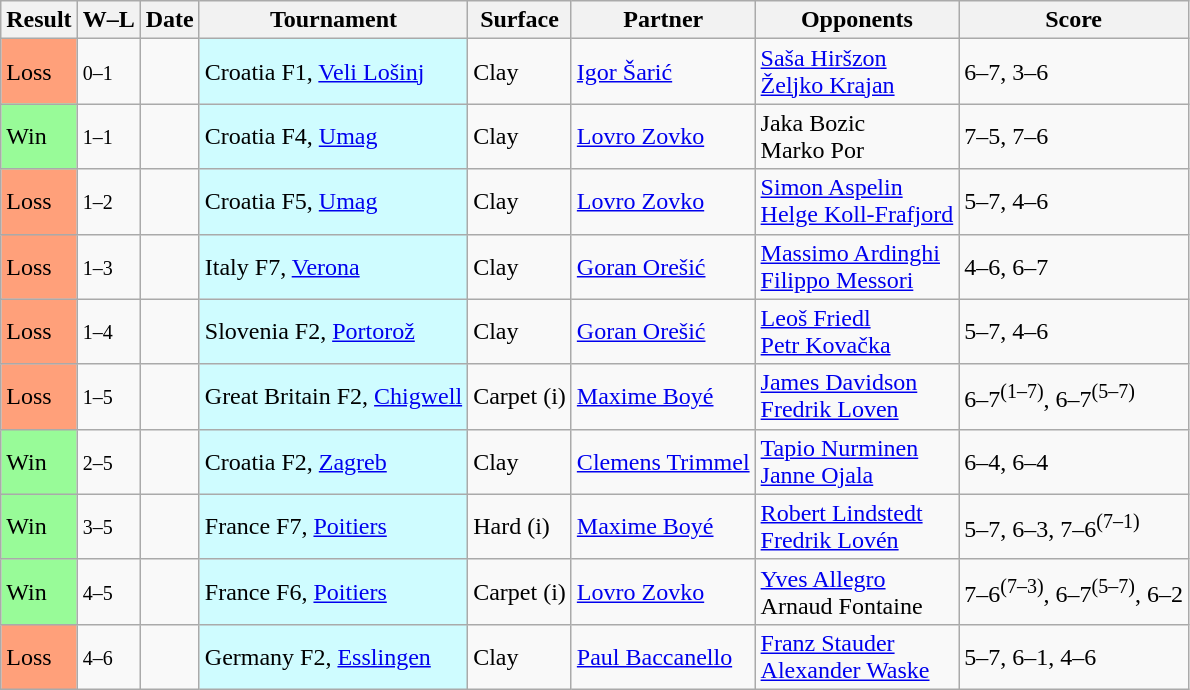<table class="sortable wikitable">
<tr>
<th>Result</th>
<th class=unsortable>W–L</th>
<th>Date</th>
<th>Tournament</th>
<th>Surface</th>
<th>Partner</th>
<th>Opponents</th>
<th class=unsortable>Score</th>
</tr>
<tr>
<td bgcolor=ffa07a>Loss</td>
<td><small>0–1</small></td>
<td></td>
<td bgcolor=cffcff>Croatia F1, <a href='#'>Veli Lošinj</a></td>
<td>Clay</td>
<td> <a href='#'>Igor Šarić</a></td>
<td> <a href='#'>Saša Hiršzon</a><br> <a href='#'>Željko Krajan</a></td>
<td>6–7, 3–6</td>
</tr>
<tr>
<td bgcolor=98fb98>Win</td>
<td><small>1–1</small></td>
<td></td>
<td bgcolor=cffcff>Croatia F4, <a href='#'>Umag</a></td>
<td>Clay</td>
<td> <a href='#'>Lovro Zovko</a></td>
<td> Jaka Bozic<br> Marko Por</td>
<td>7–5, 7–6</td>
</tr>
<tr>
<td bgcolor=ffa07a>Loss</td>
<td><small>1–2</small></td>
<td></td>
<td bgcolor=cffcff>Croatia F5, <a href='#'>Umag</a></td>
<td>Clay</td>
<td> <a href='#'>Lovro Zovko</a></td>
<td> <a href='#'>Simon Aspelin</a><br> <a href='#'>Helge Koll-Frafjord</a></td>
<td>5–7, 4–6</td>
</tr>
<tr>
<td bgcolor=ffa07a>Loss</td>
<td><small>1–3</small></td>
<td></td>
<td bgcolor=cffcff>Italy F7, <a href='#'>Verona</a></td>
<td>Clay</td>
<td> <a href='#'>Goran Orešić</a></td>
<td> <a href='#'>Massimo Ardinghi</a><br> <a href='#'>Filippo Messori</a></td>
<td>4–6, 6–7</td>
</tr>
<tr>
<td bgcolor=ffa07a>Loss</td>
<td><small>1–4</small></td>
<td></td>
<td bgcolor=cffcff>Slovenia F2, <a href='#'>Portorož</a></td>
<td>Clay</td>
<td> <a href='#'>Goran Orešić</a></td>
<td> <a href='#'>Leoš Friedl</a><br> <a href='#'>Petr Kovačka</a></td>
<td>5–7, 4–6</td>
</tr>
<tr>
<td bgcolor=ffa07a>Loss</td>
<td><small>1–5</small></td>
<td></td>
<td bgcolor=cffcff>Great Britain F2, <a href='#'>Chigwell</a></td>
<td>Carpet (i)</td>
<td> <a href='#'>Maxime Boyé</a></td>
<td> <a href='#'>James Davidson</a><br> <a href='#'>Fredrik Loven</a></td>
<td>6–7<sup>(1–7)</sup>, 6–7<sup>(5–7)</sup></td>
</tr>
<tr>
<td bgcolor=98fb98>Win</td>
<td><small>2–5</small></td>
<td></td>
<td bgcolor=cffcff>Croatia F2, <a href='#'>Zagreb</a></td>
<td>Clay</td>
<td> <a href='#'>Clemens Trimmel</a></td>
<td> <a href='#'>Tapio Nurminen</a><br> <a href='#'>Janne Ojala</a></td>
<td>6–4, 6–4</td>
</tr>
<tr>
<td bgcolor=98fb98>Win</td>
<td><small>3–5</small></td>
<td></td>
<td bgcolor=cffcff>France F7, <a href='#'>Poitiers</a></td>
<td>Hard (i)</td>
<td> <a href='#'>Maxime Boyé</a></td>
<td> <a href='#'>Robert Lindstedt</a><br> <a href='#'>Fredrik Lovén</a></td>
<td>5–7, 6–3, 7–6<sup>(7–1)</sup></td>
</tr>
<tr>
<td bgcolor=98fb98>Win</td>
<td><small>4–5</small></td>
<td></td>
<td bgcolor=cffcff>France F6, <a href='#'>Poitiers</a></td>
<td>Carpet (i)</td>
<td> <a href='#'>Lovro Zovko</a></td>
<td> <a href='#'>Yves Allegro</a><br> Arnaud Fontaine</td>
<td>7–6<sup>(7–3)</sup>, 6–7<sup>(5–7)</sup>, 6–2</td>
</tr>
<tr>
<td bgcolor=ffa07a>Loss</td>
<td><small>4–6</small></td>
<td></td>
<td bgcolor=cffcff>Germany F2, <a href='#'>Esslingen</a></td>
<td>Clay</td>
<td> <a href='#'>Paul Baccanello</a></td>
<td> <a href='#'>Franz Stauder</a><br> <a href='#'>Alexander Waske</a></td>
<td>5–7, 6–1, 4–6</td>
</tr>
</table>
